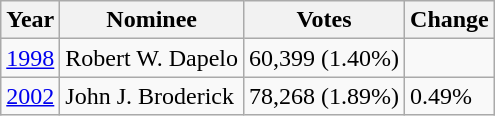<table class="wikitable">
<tr>
<th>Year</th>
<th>Nominee</th>
<th>Votes</th>
<th>Change</th>
</tr>
<tr>
<td><a href='#'>1998</a></td>
<td>Robert W. Dapelo</td>
<td>60,399 (1.40%)</td>
<td></td>
</tr>
<tr>
<td><a href='#'>2002</a></td>
<td>John J. Broderick</td>
<td>78,268 (1.89%)</td>
<td> 0.49%</td>
</tr>
</table>
